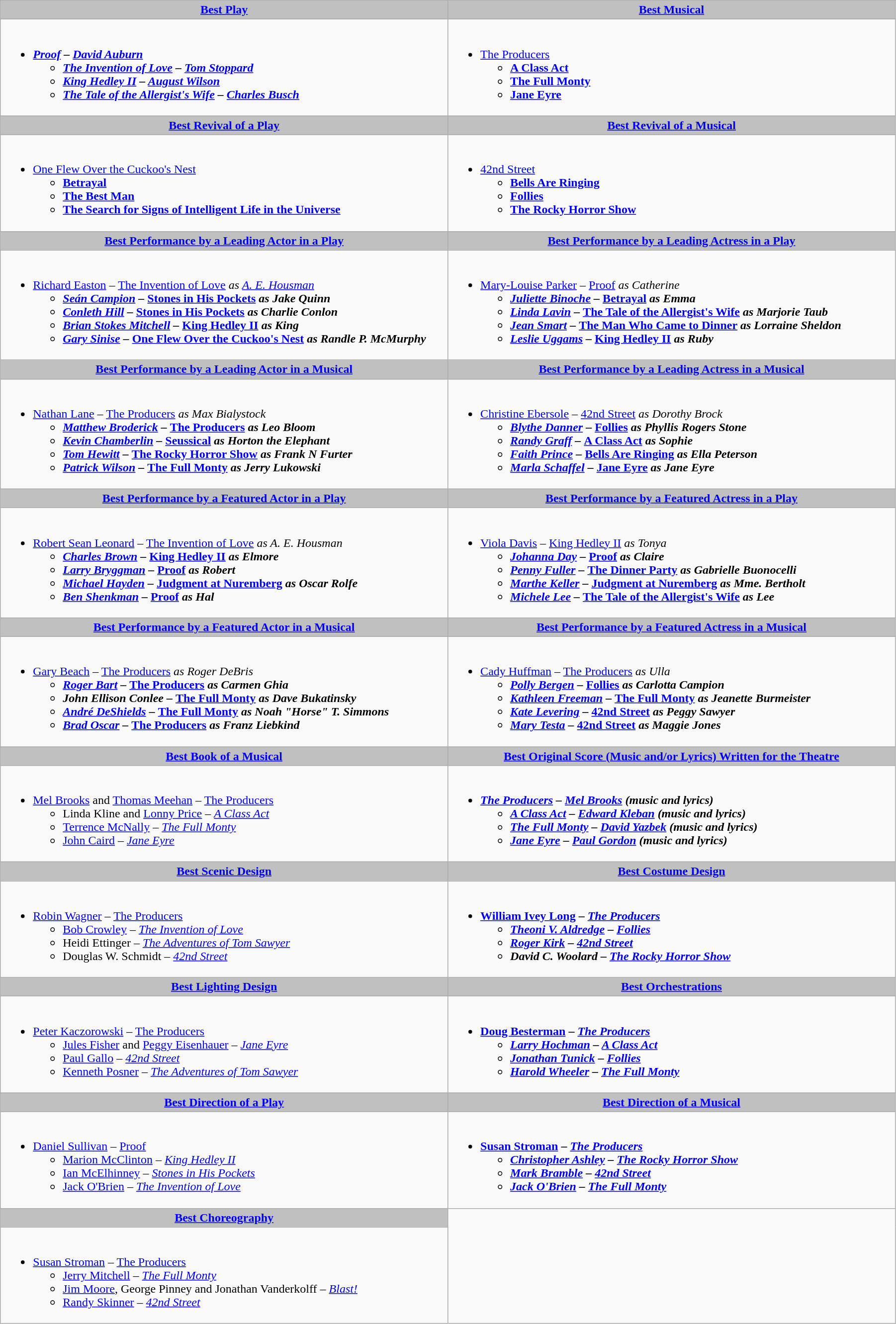<table class="wikitable" style="width:95%;">
<tr>
<th ! style="background:silver; width:50%;"><a href='#'>Best Play</a></th>
<th ! style="background:silver; width:50%;"><a href='#'>Best Musical</a></th>
</tr>
<tr>
<td valign="top"><br><ul><li><strong><em><a href='#'>Proof</a><em> – <a href='#'>David Auburn</a><strong><ul><li></em><a href='#'>The Invention of Love</a><em> – <a href='#'>Tom Stoppard</a></li><li></em><a href='#'>King Hedley II</a><em> – <a href='#'>August Wilson</a></li><li></em><a href='#'>The Tale of the Allergist's Wife</a><em> – <a href='#'>Charles Busch</a></li></ul></li></ul></td>
<td valign="top"><br><ul><li></em></strong><a href='#'>The Producers</a><strong><em><ul><li></em><a href='#'>A Class Act</a><em></li><li></em><a href='#'>The Full Monty</a><em></li><li></em><a href='#'>Jane Eyre</a><em></li></ul></li></ul></td>
</tr>
<tr>
<th ! style="background:silver; width=;"50%"><a href='#'>Best Revival of a Play</a></th>
<th ! style="background:silver; width=;"50%"><a href='#'>Best Revival of a Musical</a></th>
</tr>
<tr>
<td valign="top"><br><ul><li></em></strong><a href='#'>One Flew Over the Cuckoo's Nest</a><strong><em><ul><li></em><a href='#'>Betrayal</a><em></li><li></em><a href='#'>The Best Man</a><em></li><li></em><a href='#'>The Search for Signs of Intelligent Life in the Universe</a><em></li></ul></li></ul></td>
<td valign="top"><br><ul><li></em></strong><a href='#'>42nd Street</a><strong><em><ul><li></em><a href='#'>Bells Are Ringing</a><em></li><li></em><a href='#'>Follies</a><em></li><li></em><a href='#'>The Rocky Horror Show</a><em></li></ul></li></ul></td>
</tr>
<tr>
<th ! style="background:silver; width=;"50%"><a href='#'>Best Performance by a Leading Actor in a Play</a></th>
<th ! style="background:silver; width=;"50%"><a href='#'>Best Performance by a Leading Actress in a Play</a></th>
</tr>
<tr>
<td valign="top"><br><ul><li></strong><a href='#'>Richard Easton</a> – </em><a href='#'>The Invention of Love</a><em> as <a href='#'>A. E. Housman</a><strong><ul><li><a href='#'>Seán Campion</a> – </em><a href='#'>Stones in His Pockets</a><em> as Jake Quinn</li><li><a href='#'>Conleth Hill</a> – </em><a href='#'>Stones in His Pockets</a><em> as Charlie Conlon</li><li><a href='#'>Brian Stokes Mitchell</a> – </em><a href='#'>King Hedley II</a><em> as King</li><li><a href='#'>Gary Sinise</a> – </em><a href='#'>One Flew Over the Cuckoo's Nest</a><em> as Randle P. McMurphy</li></ul></li></ul></td>
<td valign="top"><br><ul><li></strong><a href='#'>Mary-Louise Parker</a> – </em><a href='#'>Proof</a><em> as Catherine<strong><ul><li><a href='#'>Juliette Binoche</a> – </em><a href='#'>Betrayal</a><em> as Emma</li><li><a href='#'>Linda Lavin</a> – </em><a href='#'>The Tale of the Allergist's Wife</a><em> as Marjorie Taub</li><li><a href='#'>Jean Smart</a> – </em><a href='#'>The Man Who Came to Dinner</a><em> as Lorraine Sheldon</li><li><a href='#'>Leslie Uggams</a> – </em><a href='#'>King Hedley II</a><em> as Ruby</li></ul></li></ul></td>
</tr>
<tr>
<th ! style="background:silver; width=;"50%"><a href='#'>Best Performance by a Leading Actor in a Musical</a></th>
<th ! style="background:silver; width=;"50%"><a href='#'>Best Performance by a Leading Actress in a Musical</a></th>
</tr>
<tr>
<td valign="top"><br><ul><li></strong><a href='#'>Nathan Lane</a> – </em><a href='#'>The Producers</a><em> as Max Bialystock<strong><ul><li><a href='#'>Matthew Broderick</a> – </em><a href='#'>The Producers</a><em> as Leo Bloom</li><li><a href='#'>Kevin Chamberlin</a> – </em><a href='#'>Seussical</a><em> as Horton the Elephant</li><li><a href='#'>Tom Hewitt</a> – </em><a href='#'>The Rocky Horror Show</a><em> as Frank N Furter</li><li><a href='#'>Patrick Wilson</a> – </em><a href='#'>The Full Monty</a><em> as Jerry Lukowski</li></ul></li></ul></td>
<td valign="top"><br><ul><li></strong><a href='#'>Christine Ebersole</a> – </em><a href='#'>42nd Street</a><em> as Dorothy Brock<strong><ul><li><a href='#'>Blythe Danner</a> – </em><a href='#'>Follies</a><em> as Phyllis Rogers Stone</li><li><a href='#'>Randy Graff</a> – </em><a href='#'>A Class Act</a><em> as Sophie</li><li><a href='#'>Faith Prince</a> – </em><a href='#'>Bells Are Ringing</a><em> as Ella Peterson</li><li><a href='#'>Marla Schaffel</a> – </em><a href='#'>Jane Eyre</a><em> as Jane Eyre</li></ul></li></ul></td>
</tr>
<tr>
<th ! style="background:silver; width=;"50%"><a href='#'>Best Performance by a Featured Actor in a Play</a></th>
<th ! style="background:silver; width=;"50%"><a href='#'>Best Performance by a Featured Actress in a Play</a></th>
</tr>
<tr>
<td valign="top"><br><ul><li></strong><a href='#'>Robert Sean Leonard</a> – </em><a href='#'>The Invention of Love</a><em> as A. E. Housman<strong><ul><li><a href='#'>Charles Brown</a> – </em><a href='#'>King Hedley II</a><em> as Elmore</li><li><a href='#'>Larry Bryggman</a> – </em><a href='#'>Proof</a><em> as Robert</li><li><a href='#'>Michael Hayden</a> – </em><a href='#'>Judgment at Nuremberg</a><em> as Oscar Rolfe</li><li><a href='#'>Ben Shenkman</a> – </em><a href='#'>Proof</a><em> as Hal</li></ul></li></ul></td>
<td valign="top"><br><ul><li></strong><a href='#'>Viola Davis</a> – </em><a href='#'>King Hedley II</a><em> as Tonya<strong><ul><li><a href='#'>Johanna Day</a> – </em><a href='#'>Proof</a><em> as Claire</li><li><a href='#'>Penny Fuller</a> – </em><a href='#'>The Dinner Party</a><em> as Gabrielle Buonocelli</li><li><a href='#'>Marthe Keller</a> – </em><a href='#'>Judgment at Nuremberg</a><em> as Mme. Bertholt</li><li><a href='#'>Michele Lee</a> – </em><a href='#'>The Tale of the Allergist's Wife</a><em> as Lee</li></ul></li></ul></td>
</tr>
<tr>
<th ! style="background:silver; width=;"50%"><a href='#'>Best Performance by a Featured Actor in a Musical</a></th>
<th ! style="background:silver; width=;"50%"><a href='#'>Best Performance by a Featured Actress in a Musical</a></th>
</tr>
<tr>
<td valign="top"><br><ul><li></strong><a href='#'>Gary Beach</a> – </em><a href='#'>The Producers</a><em> as Roger DeBris<strong><ul><li><a href='#'>Roger Bart</a> – </em><a href='#'>The Producers</a><em> as Carmen Ghia</li><li>John Ellison Conlee – </em><a href='#'>The Full Monty</a><em> as Dave Bukatinsky</li><li><a href='#'>André DeShields</a> – </em><a href='#'>The Full Monty</a><em> as Noah "Horse" T. Simmons</li><li><a href='#'>Brad Oscar</a> – </em><a href='#'>The Producers</a><em> as Franz Liebkind</li></ul></li></ul></td>
<td valign="top"><br><ul><li></strong><a href='#'>Cady Huffman</a> – </em><a href='#'>The Producers</a><em> as Ulla<strong><ul><li><a href='#'>Polly Bergen</a> – </em><a href='#'>Follies</a><em> as Carlotta Campion</li><li><a href='#'>Kathleen Freeman</a> – </em><a href='#'>The Full Monty</a><em> as Jeanette Burmeister</li><li><a href='#'>Kate Levering</a> – </em><a href='#'>42nd Street</a><em> as Peggy Sawyer</li><li><a href='#'>Mary Testa</a> – </em><a href='#'>42nd Street</a><em> as Maggie Jones</li></ul></li></ul></td>
</tr>
<tr>
<th ! style="background:silver; width=;"50%"><a href='#'>Best Book of a Musical</a></th>
<th ! style="background:silver; width=;"50%"><a href='#'>Best Original Score (Music and/or Lyrics) Written for the Theatre</a></th>
</tr>
<tr>
<td valign="top"><br><ul><li></strong><a href='#'>Mel Brooks</a> and <a href='#'>Thomas Meehan</a> – </em><a href='#'>The Producers</a></em></strong><ul><li>Linda Kline and <a href='#'>Lonny Price</a> – <em><a href='#'>A Class Act</a></em></li><li><a href='#'>Terrence McNally</a> – <em><a href='#'>The Full Monty</a></em></li><li><a href='#'>John Caird</a> – <em><a href='#'>Jane Eyre</a></em></li></ul></li></ul></td>
<td valign="top"><br><ul><li><strong><em><a href='#'>The Producers</a><em> – <a href='#'>Mel Brooks</a> (music and lyrics)<strong><ul><li></em><a href='#'>A Class Act</a><em> – <a href='#'>Edward Kleban</a> (music and lyrics)</li><li></em><a href='#'>The Full Monty</a><em> – <a href='#'>David Yazbek</a> (music and lyrics)</li><li></em><a href='#'>Jane Eyre</a><em> – <a href='#'>Paul Gordon</a> (music and lyrics)</li></ul></li></ul></td>
</tr>
<tr>
<th ! style="background:silver; width=;"50%"><a href='#'>Best Scenic Design</a></th>
<th ! style="background:silver; width=;"50%"><a href='#'>Best Costume Design</a></th>
</tr>
<tr>
<td valign="top"><br><ul><li></strong><a href='#'>Robin Wagner</a> – </em><a href='#'>The Producers</a></em></strong><ul><li><a href='#'>Bob Crowley</a> – <em><a href='#'>The Invention of Love</a></em></li><li>Heidi Ettinger – <em><a href='#'>The Adventures of Tom Sawyer</a></em></li><li>Douglas W. Schmidt – <em><a href='#'>42nd Street</a></em></li></ul></li></ul></td>
<td valign="top"><br><ul><li><strong><a href='#'>William Ivey Long</a> – <em><a href='#'>The Producers</a><strong><em><ul><li><a href='#'>Theoni V. Aldredge</a> – </em><a href='#'>Follies</a><em></li><li><a href='#'>Roger Kirk</a> – </em><a href='#'>42nd Street</a><em></li><li>David C. Woolard – </em><a href='#'>The Rocky Horror Show</a><em></li></ul></li></ul></td>
</tr>
<tr>
<th ! style="background:silver; width=;"50%"><a href='#'>Best Lighting Design</a></th>
<th ! style="background:silver; width=;"50%"><a href='#'>Best Orchestrations</a></th>
</tr>
<tr>
<td valign="top"><br><ul><li></strong><a href='#'>Peter Kaczorowski</a> – </em><a href='#'>The Producers</a></em></strong><ul><li><a href='#'>Jules Fisher</a> and <a href='#'>Peggy Eisenhauer</a> – <em><a href='#'>Jane Eyre</a></em></li><li><a href='#'>Paul Gallo</a> – <em><a href='#'>42nd Street</a></em></li><li><a href='#'>Kenneth Posner</a> – <em><a href='#'>The Adventures of Tom Sawyer</a></em></li></ul></li></ul></td>
<td valign="top"><br><ul><li><strong><a href='#'>Doug Besterman</a> – <em><a href='#'>The Producers</a><strong><em><ul><li><a href='#'>Larry Hochman</a> – </em><a href='#'>A Class Act</a><em></li><li><a href='#'>Jonathan Tunick</a> – </em><a href='#'>Follies</a><em></li><li><a href='#'>Harold Wheeler</a> – </em><a href='#'>The Full Monty</a><em></li></ul></li></ul></td>
</tr>
<tr>
<th ! style="background:silver; width=;"50%"><a href='#'>Best Direction of a Play</a></th>
<th ! style="background:silver; width=;"50%"><a href='#'>Best Direction of a Musical</a></th>
</tr>
<tr>
<td valign="top"><br><ul><li></strong><a href='#'>Daniel Sullivan</a> – </em><a href='#'>Proof</a></em></strong><ul><li><a href='#'>Marion McClinton</a> – <em><a href='#'>King Hedley II</a></em></li><li><a href='#'>Ian McElhinney</a> – <em><a href='#'>Stones in His Pockets</a></em></li><li><a href='#'>Jack O'Brien</a> – <em><a href='#'>The Invention of Love</a></em></li></ul></li></ul></td>
<td valign="top"><br><ul><li><strong><a href='#'>Susan Stroman</a> – <em><a href='#'>The Producers</a><strong><em><ul><li><a href='#'>Christopher Ashley</a> – </em><a href='#'>The Rocky Horror Show</a><em></li><li><a href='#'>Mark Bramble</a> – </em><a href='#'>42nd Street</a><em></li><li><a href='#'>Jack O'Brien</a> – </em><a href='#'>The Full Monty</a><em></li></ul></li></ul></td>
</tr>
<tr>
<th ! style="background:silver; width=;"50%"><a href='#'>Best Choreography</a></th>
</tr>
<tr>
<td valign="top"><br><ul><li></strong><a href='#'>Susan Stroman</a> – </em><a href='#'>The Producers</a></em></strong><ul><li><a href='#'>Jerry Mitchell</a> – <em><a href='#'>The Full Monty</a></em></li><li><a href='#'>Jim Moore</a>, George Pinney and Jonathan Vanderkolff – <em><a href='#'>Blast!</a></em></li><li><a href='#'>Randy Skinner</a> – <em><a href='#'>42nd Street</a></em></li></ul></li></ul></td>
</tr>
</table>
